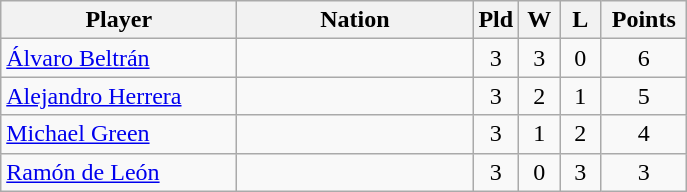<table class="wikitable" style="text-align:center">
<tr>
<th width="150">Player</th>
<th width="150">Nation</th>
<th width="20">Pld</th>
<th width="20">W</th>
<th width="20">L</th>
<th width="50">Points</th>
</tr>
<tr>
<td align="left"><a href='#'>Álvaro Beltrán</a></td>
<td align="left"></td>
<td>3</td>
<td>3</td>
<td>0</td>
<td>6</td>
</tr>
<tr>
<td align="left"><a href='#'>Alejandro Herrera</a></td>
<td align="left"></td>
<td>3</td>
<td>2</td>
<td>1</td>
<td>5</td>
</tr>
<tr>
<td align="left"><a href='#'>Michael Green</a></td>
<td align="left"></td>
<td>3</td>
<td>1</td>
<td>2</td>
<td>4</td>
</tr>
<tr>
<td align="left"><a href='#'>Ramón de León</a></td>
<td align="left"></td>
<td>3</td>
<td>0</td>
<td>3</td>
<td>3</td>
</tr>
</table>
